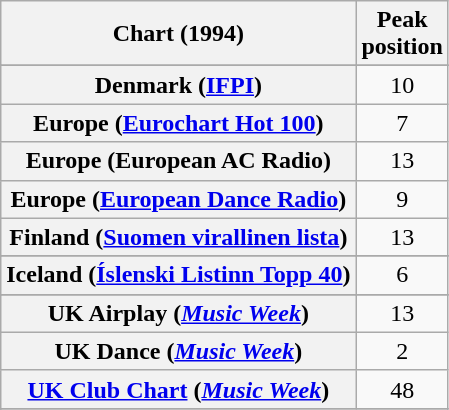<table class="wikitable sortable plainrowheaders" style="text-align:center">
<tr>
<th>Chart (1994)</th>
<th>Peak<br>position</th>
</tr>
<tr>
</tr>
<tr>
</tr>
<tr>
</tr>
<tr>
<th scope="row">Denmark (<a href='#'>IFPI</a>)</th>
<td>10</td>
</tr>
<tr>
<th scope="row">Europe (<a href='#'>Eurochart Hot 100</a>)</th>
<td>7</td>
</tr>
<tr>
<th scope="row">Europe (European AC Radio)</th>
<td>13</td>
</tr>
<tr>
<th scope="row">Europe (<a href='#'>European Dance Radio</a>)</th>
<td>9</td>
</tr>
<tr>
<th scope="row">Finland (<a href='#'>Suomen virallinen lista</a>)</th>
<td>13</td>
</tr>
<tr>
</tr>
<tr>
</tr>
<tr>
<th scope="row">Iceland (<a href='#'>Íslenski Listinn Topp 40</a>)</th>
<td>6</td>
</tr>
<tr>
</tr>
<tr>
</tr>
<tr>
</tr>
<tr>
</tr>
<tr>
</tr>
<tr>
</tr>
<tr>
</tr>
<tr>
</tr>
<tr>
</tr>
<tr>
</tr>
<tr>
</tr>
<tr>
<th scope="row">UK Airplay (<em><a href='#'>Music Week</a></em>)</th>
<td>13</td>
</tr>
<tr>
<th scope="row">UK Dance (<em><a href='#'>Music Week</a></em>)</th>
<td>2</td>
</tr>
<tr>
<th scope="row"><a href='#'>UK Club Chart</a> (<em><a href='#'>Music Week</a></em>)</th>
<td>48</td>
</tr>
<tr>
</tr>
<tr>
</tr>
<tr>
</tr>
<tr>
</tr>
<tr>
</tr>
</table>
